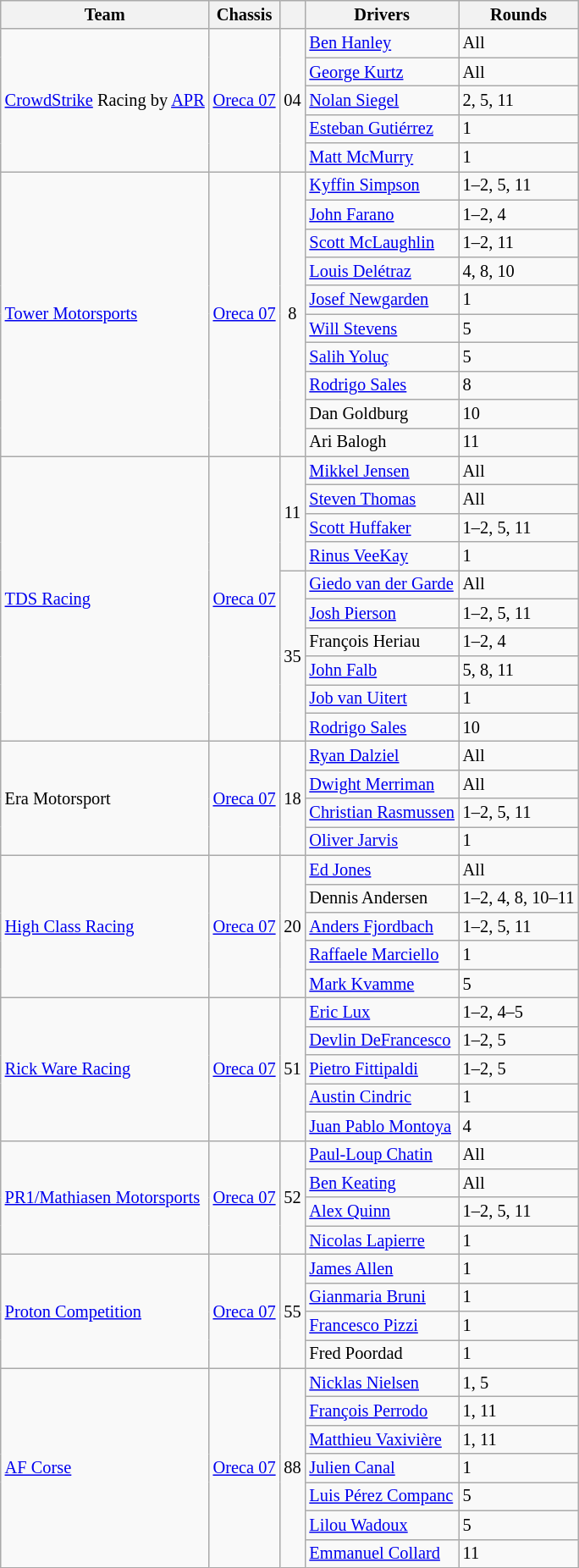<table class="wikitable" style="font-size: 85%">
<tr>
<th>Team</th>
<th>Chassis</th>
<th></th>
<th>Drivers</th>
<th>Rounds</th>
</tr>
<tr>
<td rowspan="5"> <a href='#'>CrowdStrike</a> Racing by <a href='#'>APR</a></td>
<td rowspan="5"><a href='#'>Oreca 07</a></td>
<td rowspan="5" align="center">04</td>
<td> <a href='#'>Ben Hanley</a></td>
<td>All</td>
</tr>
<tr>
<td> <a href='#'>George Kurtz</a></td>
<td>All</td>
</tr>
<tr>
<td> <a href='#'>Nolan Siegel</a></td>
<td>2, 5, 11</td>
</tr>
<tr>
<td> <a href='#'>Esteban Gutiérrez</a></td>
<td>1</td>
</tr>
<tr>
<td> <a href='#'>Matt McMurry</a></td>
<td>1</td>
</tr>
<tr>
<td rowspan="10"> <a href='#'>Tower Motorsports</a></td>
<td rowspan="10"><a href='#'>Oreca 07</a></td>
<td rowspan="10" align="center">8</td>
<td> <a href='#'>Kyffin Simpson</a></td>
<td>1–2, 5, 11</td>
</tr>
<tr>
<td> <a href='#'>John Farano</a></td>
<td>1–2, 4</td>
</tr>
<tr>
<td> <a href='#'>Scott McLaughlin</a></td>
<td>1–2, 11</td>
</tr>
<tr>
<td> <a href='#'>Louis Delétraz</a></td>
<td>4, 8, 10</td>
</tr>
<tr>
<td> <a href='#'>Josef Newgarden</a></td>
<td>1</td>
</tr>
<tr>
<td> <a href='#'>Will Stevens</a></td>
<td>5</td>
</tr>
<tr>
<td> <a href='#'>Salih Yoluç</a></td>
<td>5</td>
</tr>
<tr>
<td> <a href='#'>Rodrigo Sales</a></td>
<td>8</td>
</tr>
<tr>
<td> Dan Goldburg</td>
<td>10</td>
</tr>
<tr>
<td> Ari Balogh</td>
<td>11</td>
</tr>
<tr>
<td rowspan="10"> <a href='#'>TDS Racing</a></td>
<td rowspan="10"><a href='#'>Oreca 07</a></td>
<td rowspan="4" align="center">11</td>
<td> <a href='#'>Mikkel Jensen</a></td>
<td>All</td>
</tr>
<tr>
<td> <a href='#'>Steven Thomas</a></td>
<td>All</td>
</tr>
<tr>
<td> <a href='#'>Scott Huffaker</a></td>
<td>1–2, 5, 11</td>
</tr>
<tr>
<td> <a href='#'>Rinus VeeKay</a></td>
<td>1</td>
</tr>
<tr>
<td rowspan="6" align="center">35</td>
<td> <a href='#'>Giedo van der Garde</a></td>
<td>All</td>
</tr>
<tr>
<td> <a href='#'>Josh Pierson</a></td>
<td>1–2, 5, 11</td>
</tr>
<tr>
<td> François Heriau</td>
<td>1–2, 4</td>
</tr>
<tr>
<td> <a href='#'>John Falb</a></td>
<td>5, 8, 11</td>
</tr>
<tr>
<td> <a href='#'>Job van Uitert</a></td>
<td>1</td>
</tr>
<tr>
<td> <a href='#'>Rodrigo Sales</a></td>
<td>10</td>
</tr>
<tr>
<td rowspan="4"> Era Motorsport</td>
<td rowspan="4"><a href='#'>Oreca 07</a></td>
<td rowspan="4" align="center">18</td>
<td> <a href='#'>Ryan Dalziel</a></td>
<td>All</td>
</tr>
<tr>
<td> <a href='#'>Dwight Merriman</a></td>
<td>All</td>
</tr>
<tr>
<td> <a href='#'>Christian Rasmussen</a></td>
<td>1–2, 5, 11</td>
</tr>
<tr>
<td> <a href='#'>Oliver Jarvis</a></td>
<td>1</td>
</tr>
<tr>
<td rowspan="5"> <a href='#'>High Class Racing</a></td>
<td rowspan="5"><a href='#'>Oreca 07</a></td>
<td rowspan="5" align="center">20</td>
<td> <a href='#'>Ed Jones</a></td>
<td>All</td>
</tr>
<tr>
<td> Dennis Andersen</td>
<td>1–2, 4, 8, 10–11</td>
</tr>
<tr>
<td> <a href='#'>Anders Fjordbach</a></td>
<td>1–2, 5, 11</td>
</tr>
<tr>
<td> <a href='#'>Raffaele Marciello</a></td>
<td>1</td>
</tr>
<tr>
<td> <a href='#'>Mark Kvamme</a></td>
<td>5</td>
</tr>
<tr>
<td rowspan="5"> <a href='#'>Rick Ware Racing</a></td>
<td rowspan="5"><a href='#'>Oreca 07</a></td>
<td rowspan="5" align="center">51</td>
<td> <a href='#'>Eric Lux</a></td>
<td>1–2, 4–5</td>
</tr>
<tr>
<td> <a href='#'>Devlin DeFrancesco</a></td>
<td>1–2, 5</td>
</tr>
<tr>
<td> <a href='#'>Pietro Fittipaldi</a></td>
<td>1–2, 5</td>
</tr>
<tr>
<td> <a href='#'>Austin Cindric</a></td>
<td>1</td>
</tr>
<tr>
<td> <a href='#'>Juan Pablo Montoya</a></td>
<td>4</td>
</tr>
<tr>
<td rowspan="4"> <a href='#'>PR1/Mathiasen Motorsports</a></td>
<td rowspan="4"><a href='#'>Oreca 07</a></td>
<td rowspan="4" align="center">52</td>
<td> <a href='#'>Paul-Loup Chatin</a></td>
<td>All</td>
</tr>
<tr>
<td> <a href='#'>Ben Keating</a></td>
<td>All</td>
</tr>
<tr>
<td> <a href='#'>Alex Quinn</a></td>
<td>1–2, 5, 11</td>
</tr>
<tr>
<td> <a href='#'>Nicolas Lapierre</a></td>
<td>1</td>
</tr>
<tr>
<td rowspan="4"> <a href='#'>Proton Competition</a></td>
<td rowspan="4"><a href='#'>Oreca 07</a></td>
<td rowspan="4" align="center">55</td>
<td> <a href='#'>James Allen</a></td>
<td>1</td>
</tr>
<tr>
<td> <a href='#'>Gianmaria Bruni</a></td>
<td>1</td>
</tr>
<tr>
<td> <a href='#'>Francesco Pizzi</a></td>
<td>1</td>
</tr>
<tr>
<td> Fred Poordad</td>
<td>1</td>
</tr>
<tr>
<td rowspan="7"> <a href='#'>AF Corse</a></td>
<td rowspan="7"><a href='#'>Oreca 07</a></td>
<td rowspan="7" align="center">88</td>
<td> <a href='#'>Nicklas Nielsen</a></td>
<td>1, 5</td>
</tr>
<tr>
<td> <a href='#'>François Perrodo</a></td>
<td>1, 11</td>
</tr>
<tr>
<td> <a href='#'>Matthieu Vaxivière</a></td>
<td>1, 11</td>
</tr>
<tr>
<td> <a href='#'>Julien Canal</a></td>
<td>1</td>
</tr>
<tr>
<td> <a href='#'>Luis Pérez Companc</a></td>
<td>5</td>
</tr>
<tr>
<td> <a href='#'>Lilou Wadoux</a></td>
<td>5</td>
</tr>
<tr>
<td> <a href='#'>Emmanuel Collard</a></td>
<td>11</td>
</tr>
</table>
